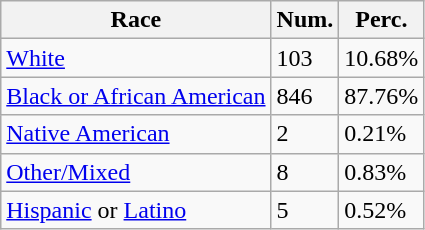<table class="wikitable">
<tr>
<th>Race</th>
<th>Num.</th>
<th>Perc.</th>
</tr>
<tr>
<td><a href='#'>White</a></td>
<td>103</td>
<td>10.68%</td>
</tr>
<tr>
<td><a href='#'>Black or African American</a></td>
<td>846</td>
<td>87.76%</td>
</tr>
<tr>
<td><a href='#'>Native American</a></td>
<td>2</td>
<td>0.21%</td>
</tr>
<tr>
<td><a href='#'>Other/Mixed</a></td>
<td>8</td>
<td>0.83%</td>
</tr>
<tr>
<td><a href='#'>Hispanic</a> or <a href='#'>Latino</a></td>
<td>5</td>
<td>0.52%</td>
</tr>
</table>
